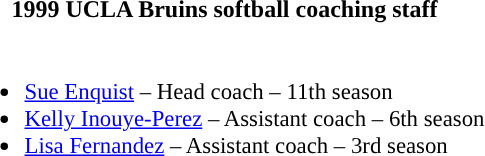<table class="toccolours">
<tr>
<th colspan=9>1999 UCLA Bruins softball coaching staff</th>
</tr>
<tr>
<td style="text-align: left; font-size: 95%;" valign="top"><br><ul><li><a href='#'>Sue Enquist</a> – Head coach – 11th season</li><li><a href='#'>Kelly Inouye-Perez</a> – Assistant coach – 6th season</li><li><a href='#'>Lisa Fernandez</a> – Assistant coach – 3rd season</li></ul></td>
</tr>
</table>
